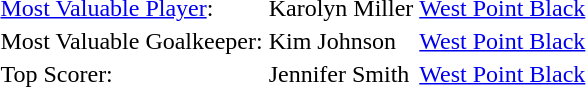<table>
<tr>
<td><a href='#'>Most Valuable Player</a>:</td>
<td>Karolyn Miller</td>
<td><a href='#'>West Point Black</a></td>
</tr>
<tr>
<td>Most Valuable Goalkeeper:</td>
<td>Kim Johnson</td>
<td><a href='#'>West Point Black</a></td>
</tr>
<tr>
<td>Top Scorer:</td>
<td>Jennifer Smith</td>
<td><a href='#'>West Point Black</a></td>
</tr>
</table>
